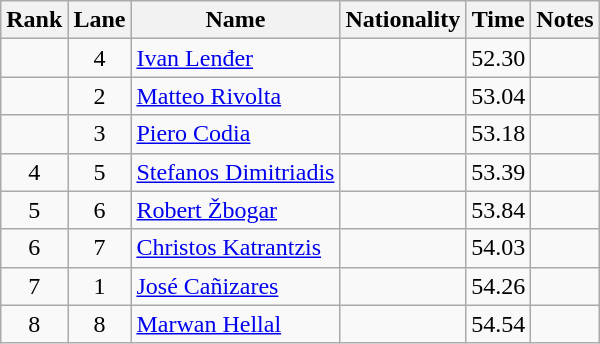<table class="wikitable sortable" style="text-align:center">
<tr>
<th>Rank</th>
<th>Lane</th>
<th>Name</th>
<th>Nationality</th>
<th>Time</th>
<th>Notes</th>
</tr>
<tr>
<td></td>
<td>4</td>
<td align="left"><a href='#'>Ivan Lenđer</a></td>
<td align="left"></td>
<td>52.30</td>
<td></td>
</tr>
<tr>
<td></td>
<td>2</td>
<td align="left"><a href='#'>Matteo Rivolta</a></td>
<td align="left"></td>
<td>53.04</td>
<td></td>
</tr>
<tr>
<td></td>
<td>3</td>
<td align="left"><a href='#'>Piero Codia</a></td>
<td align="left"></td>
<td>53.18</td>
<td></td>
</tr>
<tr>
<td>4</td>
<td>5</td>
<td align="left"><a href='#'>Stefanos Dimitriadis</a></td>
<td align="left"></td>
<td>53.39</td>
<td></td>
</tr>
<tr>
<td>5</td>
<td>6</td>
<td align="left"><a href='#'>Robert Žbogar</a></td>
<td align="left"></td>
<td>53.84</td>
<td></td>
</tr>
<tr>
<td>6</td>
<td>7</td>
<td align="left"><a href='#'>Christos Katrantzis</a></td>
<td align="left"></td>
<td>54.03</td>
<td></td>
</tr>
<tr>
<td>7</td>
<td>1</td>
<td align="left"><a href='#'>José Cañizares</a></td>
<td align="left"></td>
<td>54.26</td>
<td></td>
</tr>
<tr>
<td>8</td>
<td>8</td>
<td align="left"><a href='#'>Marwan Hellal</a></td>
<td align="left"></td>
<td>54.54</td>
<td></td>
</tr>
</table>
